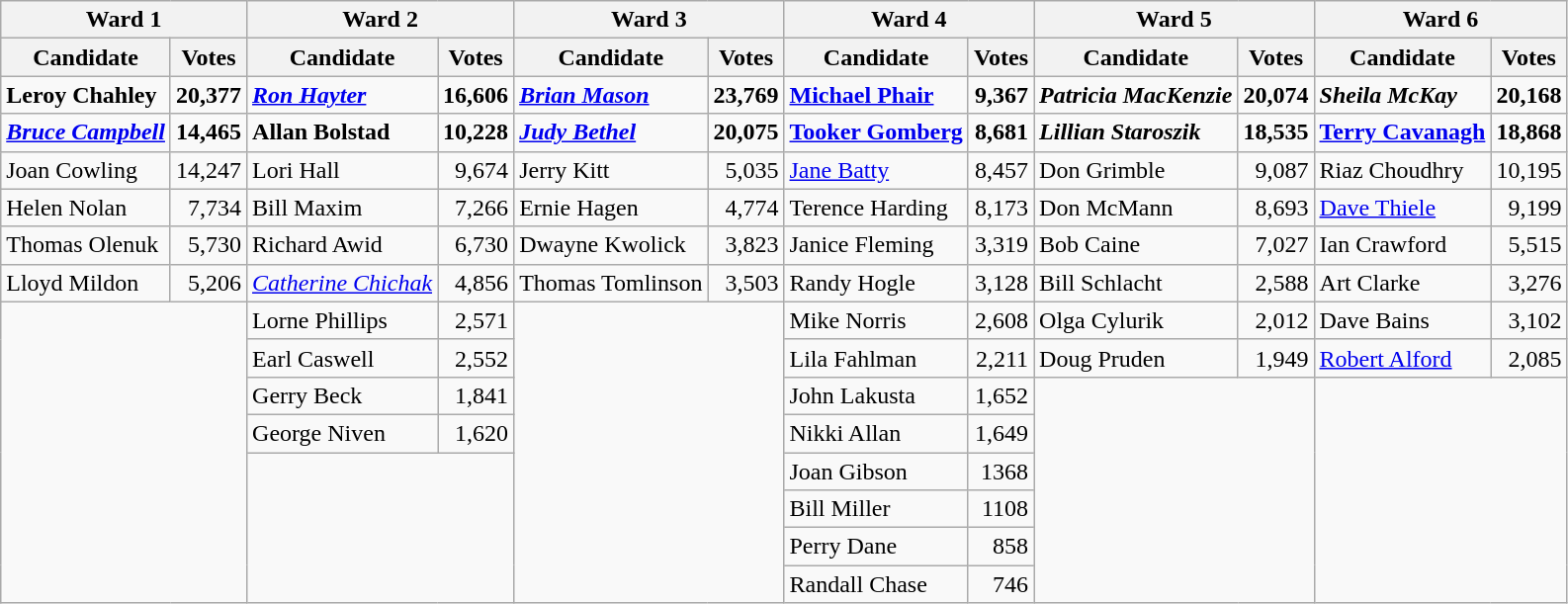<table class="wikitable">
<tr>
<th colspan="2"><strong>Ward 1</strong></th>
<th colspan="2"><strong>Ward 2</strong></th>
<th colspan="2"><strong>Ward 3</strong></th>
<th colspan="2"><strong>Ward 4</strong></th>
<th colspan="2"><strong>Ward 5</strong></th>
<th colspan="2"><strong>Ward 6</strong></th>
</tr>
<tr>
<th><strong>Candidate</strong></th>
<th><strong>Votes</strong></th>
<th><strong>Candidate</strong></th>
<th><strong>Votes</strong></th>
<th><strong>Candidate</strong></th>
<th><strong>Votes</strong></th>
<th><strong>Candidate</strong></th>
<th><strong>Votes</strong></th>
<th><strong>Candidate</strong></th>
<th><strong>Votes</strong></th>
<th><strong>Candidate</strong></th>
<th><strong>Votes</strong></th>
</tr>
<tr>
<td><strong>Leroy Chahley</strong></td>
<td align="right"><strong>20,377</strong></td>
<td><strong><em><a href='#'>Ron Hayter</a></em></strong></td>
<td align="right"><strong>16,606</strong></td>
<td><strong><em><a href='#'>Brian Mason</a></em></strong></td>
<td align="right"><strong>23,769</strong></td>
<td><strong><a href='#'>Michael Phair</a></strong></td>
<td align="right"><strong>9,367</strong></td>
<td><strong><em>Patricia MacKenzie</em></strong></td>
<td align="right"><strong>20,074</strong></td>
<td><strong><em>Sheila McKay</em></strong></td>
<td align="right"><strong>20,168</strong></td>
</tr>
<tr>
<td><strong><em><a href='#'>Bruce Campbell</a></em></strong></td>
<td align="right"><strong>14,465</strong></td>
<td><strong>Allan Bolstad</strong></td>
<td align="right"><strong>10,228</strong></td>
<td><strong><em><a href='#'>Judy Bethel</a></em></strong></td>
<td align="right"><strong>20,075</strong></td>
<td><strong><a href='#'>Tooker Gomberg</a></strong></td>
<td align="right"><strong>8,681</strong></td>
<td><strong><em>Lillian Staroszik</em></strong></td>
<td align="right"><strong>18,535</strong></td>
<td><strong><a href='#'>Terry Cavanagh</a></strong></td>
<td align="right"><strong>18,868</strong></td>
</tr>
<tr>
<td>Joan Cowling</td>
<td align="right">14,247</td>
<td>Lori Hall</td>
<td align="right">9,674</td>
<td>Jerry Kitt</td>
<td align="right">5,035</td>
<td><a href='#'>Jane Batty</a></td>
<td align="right">8,457</td>
<td>Don Grimble</td>
<td align="right">9,087</td>
<td>Riaz Choudhry</td>
<td align="right">10,195</td>
</tr>
<tr>
<td>Helen Nolan</td>
<td align="right">7,734</td>
<td>Bill Maxim</td>
<td align="right">7,266</td>
<td>Ernie Hagen</td>
<td align="right">4,774</td>
<td>Terence Harding</td>
<td align="right">8,173</td>
<td>Don McMann</td>
<td align="right">8,693</td>
<td><a href='#'>Dave Thiele</a></td>
<td align="right">9,199</td>
</tr>
<tr>
<td>Thomas Olenuk</td>
<td align="right">5,730</td>
<td>Richard Awid</td>
<td align="right">6,730</td>
<td>Dwayne Kwolick</td>
<td align="right">3,823</td>
<td>Janice Fleming</td>
<td align="right">3,319</td>
<td>Bob Caine</td>
<td align="right">7,027</td>
<td>Ian Crawford</td>
<td align="right">5,515</td>
</tr>
<tr>
<td>Lloyd Mildon</td>
<td align="right">5,206</td>
<td><em><a href='#'>Catherine Chichak</a></em></td>
<td align="right">4,856</td>
<td>Thomas Tomlinson</td>
<td align="right">3,503</td>
<td>Randy Hogle</td>
<td align="right">3,128</td>
<td>Bill Schlacht</td>
<td align="right">2,588</td>
<td>Art Clarke</td>
<td align="right">3,276</td>
</tr>
<tr>
<td colspan="2" rowspan="8"></td>
<td>Lorne Phillips</td>
<td align="right">2,571</td>
<td colspan="2" rowspan="8"></td>
<td>Mike Norris</td>
<td align="right">2,608</td>
<td>Olga Cylurik</td>
<td align="right">2,012</td>
<td>Dave Bains</td>
<td align="right">3,102</td>
</tr>
<tr>
<td>Earl Caswell</td>
<td align="right">2,552</td>
<td>Lila Fahlman</td>
<td align="right">2,211</td>
<td>Doug Pruden</td>
<td align="right">1,949</td>
<td><a href='#'>Robert Alford</a></td>
<td align="right">2,085</td>
</tr>
<tr>
<td>Gerry Beck</td>
<td align="right">1,841</td>
<td>John Lakusta</td>
<td align="right">1,652</td>
<td colspan="2" rowspan="6"></td>
<td colspan="2" rowspan="6"></td>
</tr>
<tr>
<td>George Niven</td>
<td align="right">1,620</td>
<td>Nikki Allan</td>
<td align="right">1,649</td>
</tr>
<tr>
<td colspan="2" rowspan="4"></td>
<td>Joan Gibson</td>
<td align="right">1368</td>
</tr>
<tr>
<td>Bill Miller</td>
<td align="right">1108</td>
</tr>
<tr>
<td>Perry Dane</td>
<td align="right">858</td>
</tr>
<tr>
<td>Randall Chase</td>
<td align="right">746</td>
</tr>
</table>
